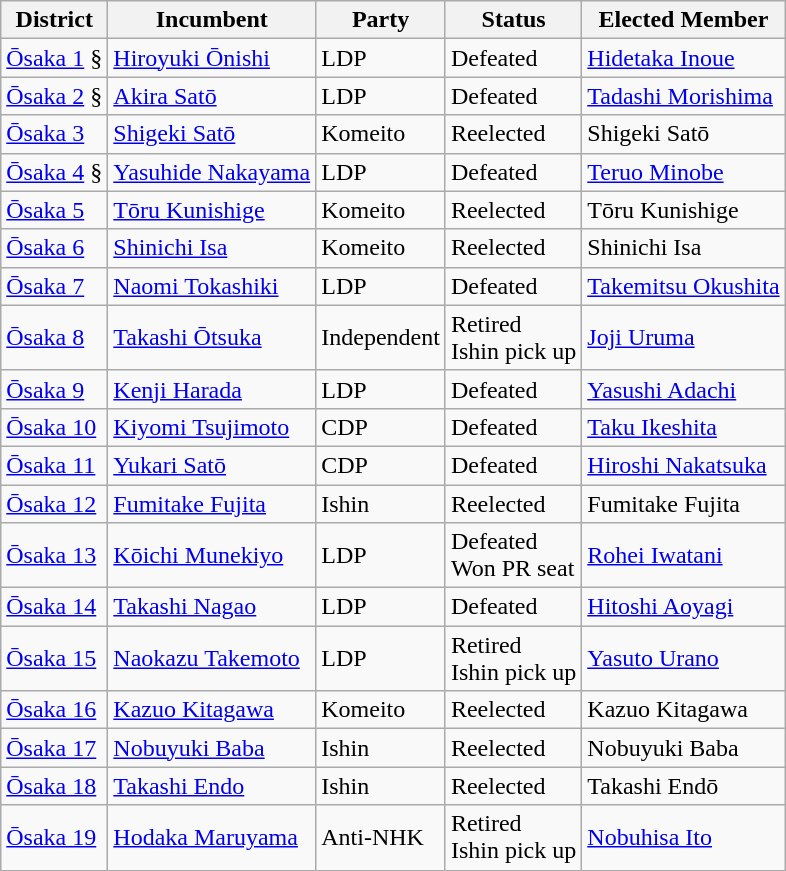<table class="wikitable">
<tr>
<th>District</th>
<th>Incumbent</th>
<th>Party</th>
<th>Status</th>
<th>Elected Member</th>
</tr>
<tr>
<td><a href='#'>Ōsaka 1</a> §</td>
<td><a href='#'>Hiroyuki Ōnishi</a></td>
<td>LDP</td>
<td>Defeated</td>
<td><a href='#'>Hidetaka Inoue</a></td>
</tr>
<tr>
<td><a href='#'>Ōsaka 2</a> §</td>
<td><a href='#'>Akira Satō</a></td>
<td>LDP</td>
<td>Defeated</td>
<td><a href='#'>Tadashi Morishima</a></td>
</tr>
<tr>
<td><a href='#'>Ōsaka 3</a></td>
<td><a href='#'>Shigeki Satō</a></td>
<td>Komeito</td>
<td>Reelected</td>
<td>Shigeki Satō</td>
</tr>
<tr>
<td><a href='#'>Ōsaka 4</a> §</td>
<td><a href='#'>Yasuhide Nakayama</a></td>
<td>LDP</td>
<td>Defeated</td>
<td><a href='#'>Teruo Minobe</a></td>
</tr>
<tr>
<td><a href='#'>Ōsaka 5</a></td>
<td><a href='#'>Tōru Kunishige</a></td>
<td>Komeito</td>
<td>Reelected</td>
<td>Tōru Kunishige</td>
</tr>
<tr>
<td><a href='#'>Ōsaka 6</a></td>
<td><a href='#'>Shinichi Isa</a></td>
<td>Komeito</td>
<td>Reelected</td>
<td>Shinichi Isa</td>
</tr>
<tr>
<td><a href='#'>Ōsaka 7</a></td>
<td><a href='#'>Naomi Tokashiki</a></td>
<td>LDP</td>
<td>Defeated</td>
<td><a href='#'>Takemitsu Okushita</a></td>
</tr>
<tr>
<td><a href='#'>Ōsaka 8</a></td>
<td><a href='#'>Takashi Ōtsuka</a></td>
<td>Independent</td>
<td>Retired<br>Ishin pick up</td>
<td><a href='#'>Joji Uruma</a></td>
</tr>
<tr>
<td><a href='#'>Ōsaka 9</a></td>
<td><a href='#'>Kenji Harada</a></td>
<td>LDP</td>
<td>Defeated</td>
<td><a href='#'>Yasushi Adachi</a></td>
</tr>
<tr>
<td><a href='#'>Ōsaka 10</a></td>
<td><a href='#'>Kiyomi Tsujimoto</a></td>
<td>CDP</td>
<td>Defeated</td>
<td><a href='#'>Taku Ikeshita</a></td>
</tr>
<tr>
<td><a href='#'>Ōsaka 11</a></td>
<td><a href='#'>Yukari Satō</a></td>
<td>CDP</td>
<td>Defeated</td>
<td><a href='#'>Hiroshi Nakatsuka</a></td>
</tr>
<tr>
<td><a href='#'>Ōsaka 12</a></td>
<td><a href='#'>Fumitake Fujita</a></td>
<td>Ishin</td>
<td>Reelected</td>
<td>Fumitake Fujita</td>
</tr>
<tr>
<td><a href='#'>Ōsaka 13</a></td>
<td><a href='#'>Kōichi Munekiyo</a></td>
<td>LDP</td>
<td>Defeated<br>Won PR seat</td>
<td><a href='#'>Rohei Iwatani</a></td>
</tr>
<tr>
<td><a href='#'>Ōsaka 14</a></td>
<td><a href='#'>Takashi Nagao</a></td>
<td>LDP</td>
<td>Defeated</td>
<td><a href='#'>Hitoshi Aoyagi</a></td>
</tr>
<tr>
<td><a href='#'>Ōsaka 15</a></td>
<td><a href='#'>Naokazu Takemoto</a></td>
<td>LDP</td>
<td>Retired<br>Ishin pick up</td>
<td><a href='#'>Yasuto Urano</a></td>
</tr>
<tr>
<td><a href='#'>Ōsaka 16</a></td>
<td><a href='#'>Kazuo Kitagawa</a></td>
<td>Komeito</td>
<td>Reelected</td>
<td>Kazuo Kitagawa</td>
</tr>
<tr>
<td><a href='#'>Ōsaka 17</a></td>
<td><a href='#'>Nobuyuki Baba</a></td>
<td>Ishin</td>
<td>Reelected</td>
<td>Nobuyuki Baba</td>
</tr>
<tr>
<td><a href='#'>Ōsaka 18</a></td>
<td><a href='#'>Takashi Endo</a></td>
<td>Ishin</td>
<td>Reelected</td>
<td>Takashi Endō</td>
</tr>
<tr>
<td><a href='#'>Ōsaka 19</a></td>
<td><a href='#'>Hodaka Maruyama</a></td>
<td>Anti-NHK</td>
<td>Retired<br>Ishin pick up</td>
<td><a href='#'>Nobuhisa Ito</a></td>
</tr>
</table>
